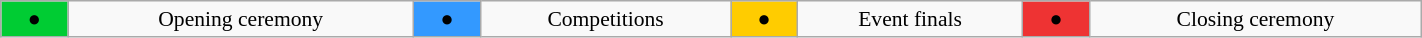<table class="wikitable" style="margin:0.5em auto; font-size:90%;position:relative;width:75%;">
<tr align="center">
<td bgcolor=#00cc33> ● </td>
<td>Opening ceremony</td>
<td bgcolor=#3399ff> ● </td>
<td>Competitions</td>
<td bgcolor=#ffcc00> ● </td>
<td>Event finals</td>
<td bgcolor=#ee3333> ● </td>
<td>Closing ceremony</td>
</tr>
</table>
